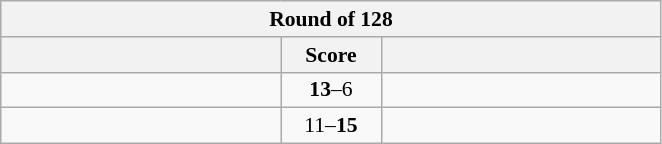<table class="wikitable" style="text-align: center; font-size:90% ">
<tr>
<th colspan=3>Round of 128</th>
</tr>
<tr>
<th align="right" width="180"></th>
<th width="60">Score</th>
<th align="left" width="180"></th>
</tr>
<tr>
<td align=left><strong></strong></td>
<td align=center><strong>13</strong>–6</td>
<td align=left></td>
</tr>
<tr>
<td align=left></td>
<td align=center>11–<strong>15</strong></td>
<td align=left><strong></strong></td>
</tr>
</table>
